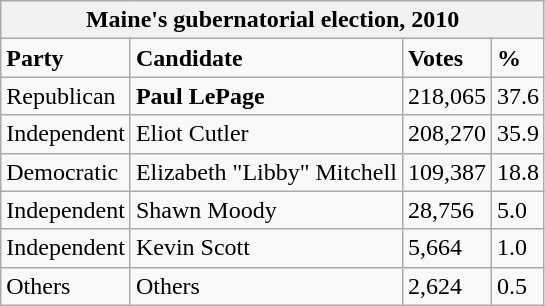<table class="wikitable">
<tr>
<th colspan="4">Maine's gubernatorial election, 2010</th>
</tr>
<tr>
<td><strong>Party</strong></td>
<td><strong>Candidate</strong></td>
<td><strong>Votes</strong></td>
<td><strong>%</strong></td>
</tr>
<tr>
<td>Republican</td>
<td><strong>Paul LePage</strong></td>
<td>218,065</td>
<td>37.6</td>
</tr>
<tr>
<td>Independent</td>
<td>Eliot Cutler</td>
<td>208,270</td>
<td>35.9</td>
</tr>
<tr>
<td>Democratic</td>
<td>Elizabeth "Libby" Mitchell</td>
<td>109,387</td>
<td>18.8</td>
</tr>
<tr>
<td>Independent</td>
<td>Shawn Moody</td>
<td>28,756</td>
<td>5.0</td>
</tr>
<tr>
<td>Independent</td>
<td>Kevin Scott</td>
<td>5,664</td>
<td>1.0</td>
</tr>
<tr>
<td>Others</td>
<td>Others</td>
<td>2,624</td>
<td>0.5</td>
</tr>
</table>
